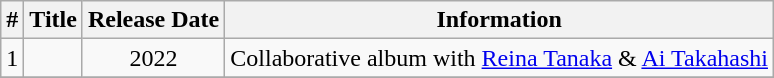<table class="wikitable">
<tr>
<th>#</th>
<th>Title</th>
<th>Release Date</th>
<th>Information</th>
</tr>
<tr>
<td align="center">1</td>
<td></td>
<td align="center">2022</td>
<td>Collaborative album with <a href='#'>Reina Tanaka</a> & <a href='#'>Ai Takahashi</a></td>
</tr>
<tr>
</tr>
</table>
